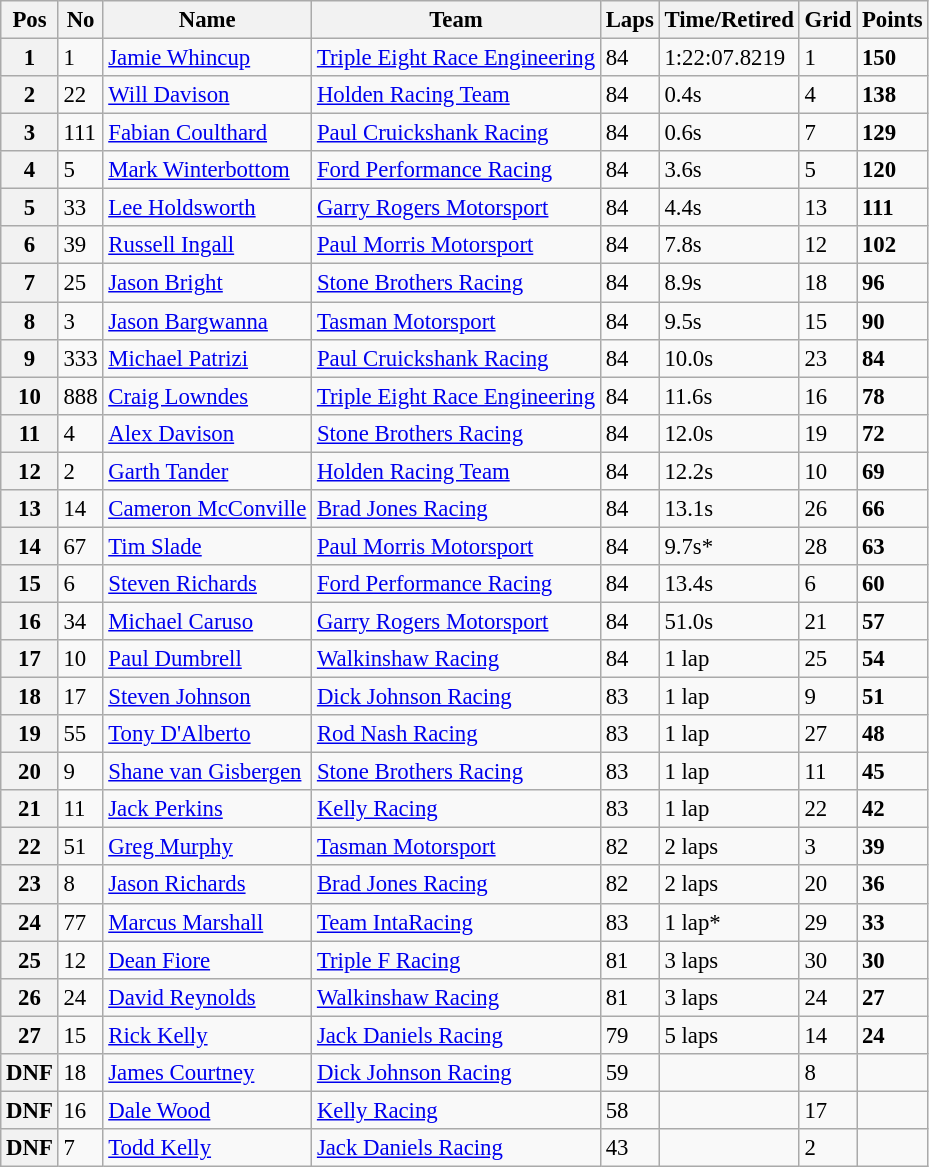<table class="wikitable" style="font-size: 95%;">
<tr>
<th>Pos</th>
<th>No</th>
<th>Name</th>
<th>Team</th>
<th>Laps</th>
<th>Time/Retired</th>
<th>Grid</th>
<th>Points</th>
</tr>
<tr>
<th>1</th>
<td>1</td>
<td><a href='#'>Jamie Whincup</a></td>
<td><a href='#'>Triple Eight Race Engineering</a></td>
<td>84</td>
<td>1:22:07.8219</td>
<td>1</td>
<td><strong>150</strong></td>
</tr>
<tr>
<th>2</th>
<td>22</td>
<td><a href='#'>Will Davison</a></td>
<td><a href='#'>Holden Racing Team</a></td>
<td>84</td>
<td>0.4s</td>
<td>4</td>
<td><strong>138</strong></td>
</tr>
<tr>
<th>3</th>
<td>111</td>
<td><a href='#'>Fabian Coulthard</a></td>
<td><a href='#'>Paul Cruickshank Racing</a></td>
<td>84</td>
<td>0.6s</td>
<td>7</td>
<td><strong>129</strong></td>
</tr>
<tr>
<th>4</th>
<td>5</td>
<td><a href='#'>Mark Winterbottom</a></td>
<td><a href='#'>Ford Performance Racing</a></td>
<td>84</td>
<td>3.6s</td>
<td>5</td>
<td><strong>120</strong></td>
</tr>
<tr>
<th>5</th>
<td>33</td>
<td><a href='#'>Lee Holdsworth</a></td>
<td><a href='#'>Garry Rogers Motorsport</a></td>
<td>84</td>
<td>4.4s</td>
<td>13</td>
<td><strong>111</strong></td>
</tr>
<tr>
<th>6</th>
<td>39</td>
<td><a href='#'>Russell Ingall</a></td>
<td><a href='#'>Paul Morris Motorsport</a></td>
<td>84</td>
<td>7.8s</td>
<td>12</td>
<td><strong>102</strong></td>
</tr>
<tr>
<th>7</th>
<td>25</td>
<td><a href='#'>Jason Bright</a></td>
<td><a href='#'>Stone Brothers Racing</a></td>
<td>84</td>
<td>8.9s</td>
<td>18</td>
<td><strong>96</strong></td>
</tr>
<tr>
<th>8</th>
<td>3</td>
<td><a href='#'>Jason Bargwanna</a></td>
<td><a href='#'>Tasman Motorsport</a></td>
<td>84</td>
<td>9.5s</td>
<td>15</td>
<td><strong>90</strong></td>
</tr>
<tr>
<th>9</th>
<td>333</td>
<td><a href='#'>Michael Patrizi</a></td>
<td><a href='#'>Paul Cruickshank Racing</a></td>
<td>84</td>
<td>10.0s</td>
<td>23</td>
<td><strong>84</strong></td>
</tr>
<tr>
<th>10</th>
<td>888</td>
<td><a href='#'>Craig Lowndes</a></td>
<td><a href='#'>Triple Eight Race Engineering</a></td>
<td>84</td>
<td>11.6s</td>
<td>16</td>
<td><strong>78</strong></td>
</tr>
<tr>
<th>11</th>
<td>4</td>
<td><a href='#'>Alex Davison</a></td>
<td><a href='#'>Stone Brothers Racing</a></td>
<td>84</td>
<td>12.0s</td>
<td>19</td>
<td><strong>72</strong></td>
</tr>
<tr>
<th>12</th>
<td>2</td>
<td><a href='#'>Garth Tander</a></td>
<td><a href='#'>Holden Racing Team</a></td>
<td>84</td>
<td>12.2s</td>
<td>10</td>
<td><strong>69</strong></td>
</tr>
<tr>
<th>13</th>
<td>14</td>
<td><a href='#'>Cameron McConville</a></td>
<td><a href='#'>Brad Jones Racing</a></td>
<td>84</td>
<td>13.1s</td>
<td>26</td>
<td><strong>66</strong></td>
</tr>
<tr>
<th>14</th>
<td>67</td>
<td><a href='#'>Tim Slade</a></td>
<td><a href='#'>Paul Morris Motorsport</a></td>
<td>84</td>
<td>9.7s*</td>
<td>28</td>
<td><strong>63</strong></td>
</tr>
<tr>
<th>15</th>
<td>6</td>
<td><a href='#'>Steven Richards</a></td>
<td><a href='#'>Ford Performance Racing</a></td>
<td>84</td>
<td>13.4s</td>
<td>6</td>
<td><strong>60</strong></td>
</tr>
<tr>
<th>16</th>
<td>34</td>
<td><a href='#'>Michael Caruso</a></td>
<td><a href='#'>Garry Rogers Motorsport</a></td>
<td>84</td>
<td>51.0s</td>
<td>21</td>
<td><strong>57</strong></td>
</tr>
<tr>
<th>17</th>
<td>10</td>
<td><a href='#'>Paul Dumbrell</a></td>
<td><a href='#'>Walkinshaw Racing</a></td>
<td>84</td>
<td> 1 lap</td>
<td>25</td>
<td><strong>54</strong></td>
</tr>
<tr>
<th>18</th>
<td>17</td>
<td><a href='#'>Steven Johnson</a></td>
<td><a href='#'>Dick Johnson Racing</a></td>
<td>83</td>
<td> 1 lap</td>
<td>9</td>
<td><strong>51</strong></td>
</tr>
<tr>
<th>19</th>
<td>55</td>
<td><a href='#'>Tony D'Alberto</a></td>
<td><a href='#'>Rod Nash Racing</a></td>
<td>83</td>
<td> 1 lap</td>
<td>27</td>
<td><strong>48</strong></td>
</tr>
<tr>
<th>20</th>
<td>9</td>
<td><a href='#'>Shane van Gisbergen</a></td>
<td><a href='#'>Stone Brothers Racing</a></td>
<td>83</td>
<td> 1 lap</td>
<td>11</td>
<td><strong>45</strong></td>
</tr>
<tr>
<th>21</th>
<td>11</td>
<td><a href='#'>Jack Perkins</a></td>
<td><a href='#'>Kelly Racing</a></td>
<td>83</td>
<td> 1 lap</td>
<td>22</td>
<td><strong>42</strong></td>
</tr>
<tr>
<th>22</th>
<td>51</td>
<td><a href='#'>Greg Murphy</a></td>
<td><a href='#'>Tasman Motorsport</a></td>
<td>82</td>
<td> 2 laps</td>
<td>3</td>
<td><strong>39</strong></td>
</tr>
<tr>
<th>23</th>
<td>8</td>
<td><a href='#'>Jason Richards</a></td>
<td><a href='#'>Brad Jones Racing</a></td>
<td>82</td>
<td> 2 laps</td>
<td>20</td>
<td><strong>36</strong></td>
</tr>
<tr>
<th>24</th>
<td>77</td>
<td><a href='#'>Marcus Marshall</a></td>
<td><a href='#'>Team IntaRacing</a></td>
<td>83</td>
<td> 1 lap*</td>
<td>29</td>
<td><strong>33</strong></td>
</tr>
<tr>
<th>25</th>
<td>12</td>
<td><a href='#'>Dean Fiore</a></td>
<td><a href='#'>Triple F Racing</a></td>
<td>81</td>
<td> 3 laps</td>
<td>30</td>
<td><strong>30</strong></td>
</tr>
<tr>
<th>26</th>
<td>24</td>
<td><a href='#'>David Reynolds</a></td>
<td><a href='#'>Walkinshaw Racing</a></td>
<td>81</td>
<td> 3 laps</td>
<td>24</td>
<td><strong>27</strong></td>
</tr>
<tr>
<th>27</th>
<td>15</td>
<td><a href='#'>Rick Kelly</a></td>
<td><a href='#'>Jack Daniels Racing</a></td>
<td>79</td>
<td> 5 laps</td>
<td>14</td>
<td><strong>24</strong></td>
</tr>
<tr>
<th>DNF</th>
<td>18</td>
<td><a href='#'>James Courtney</a></td>
<td><a href='#'>Dick Johnson Racing</a></td>
<td>59</td>
<td></td>
<td>8</td>
<td></td>
</tr>
<tr>
<th>DNF</th>
<td>16</td>
<td><a href='#'>Dale Wood</a></td>
<td><a href='#'>Kelly Racing</a></td>
<td>58</td>
<td></td>
<td>17</td>
<td></td>
</tr>
<tr>
<th>DNF</th>
<td>7</td>
<td><a href='#'>Todd Kelly</a></td>
<td><a href='#'>Jack Daniels Racing</a></td>
<td>43</td>
<td></td>
<td>2</td>
<td></td>
</tr>
</table>
